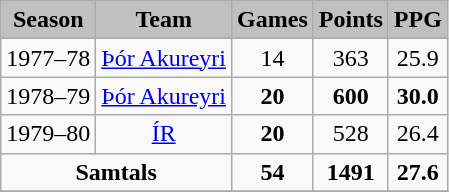<table class="wikitable sortable">
<tr>
<th style="background:silver;">Season</th>
<th style="background:silver;">Team</th>
<th style="background:silver;">Games</th>
<th style="background:silver;">Points</th>
<th style="background:silver;">PPG</th>
</tr>
<tr align="center">
<td align="left">1977–78</td>
<td><a href='#'>Þór Akureyri</a></td>
<td>14</td>
<td>363</td>
<td>25.9</td>
</tr>
<tr align="center">
<td align="left">1978–79</td>
<td><a href='#'>Þór Akureyri</a></td>
<td><strong>20</strong></td>
<td><strong>600</strong></td>
<td><strong>30.0</strong></td>
</tr>
<tr align="center">
<td align="left">1979–80</td>
<td><a href='#'>ÍR</a></td>
<td><strong>20</strong></td>
<td>528</td>
<td>26.4</td>
</tr>
<tr align="center">
<td colspan="2"><strong>Samtals</strong></td>
<td><strong>54</strong></td>
<td><strong>1491</strong></td>
<td><strong>27.6</strong></td>
</tr>
<tr>
</tr>
</table>
